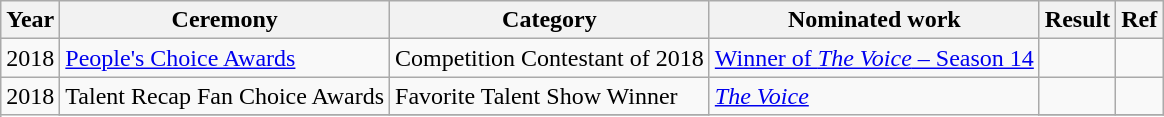<table class="wikitable">
<tr>
<th>Year</th>
<th>Ceremony</th>
<th>Category</th>
<th>Nominated work</th>
<th>Result</th>
<th>Ref</th>
</tr>
<tr>
<td>2018</td>
<td><a href='#'>People's Choice Awards</a></td>
<td>Competition Contestant of 2018</td>
<td><a href='#'>Winner of <em>The Voice</em> – Season 14</a></td>
<td></td>
<td><strong></strong></td>
</tr>
<tr>
<td rowspan="2">2018</td>
<td>Talent Recap Fan Choice Awards</td>
<td>Favorite Talent Show Winner</td>
<td rowspan="2"><em><a href='#'>The Voice</a></em></td>
<td></td>
<td></td>
</tr>
<tr>
</tr>
</table>
